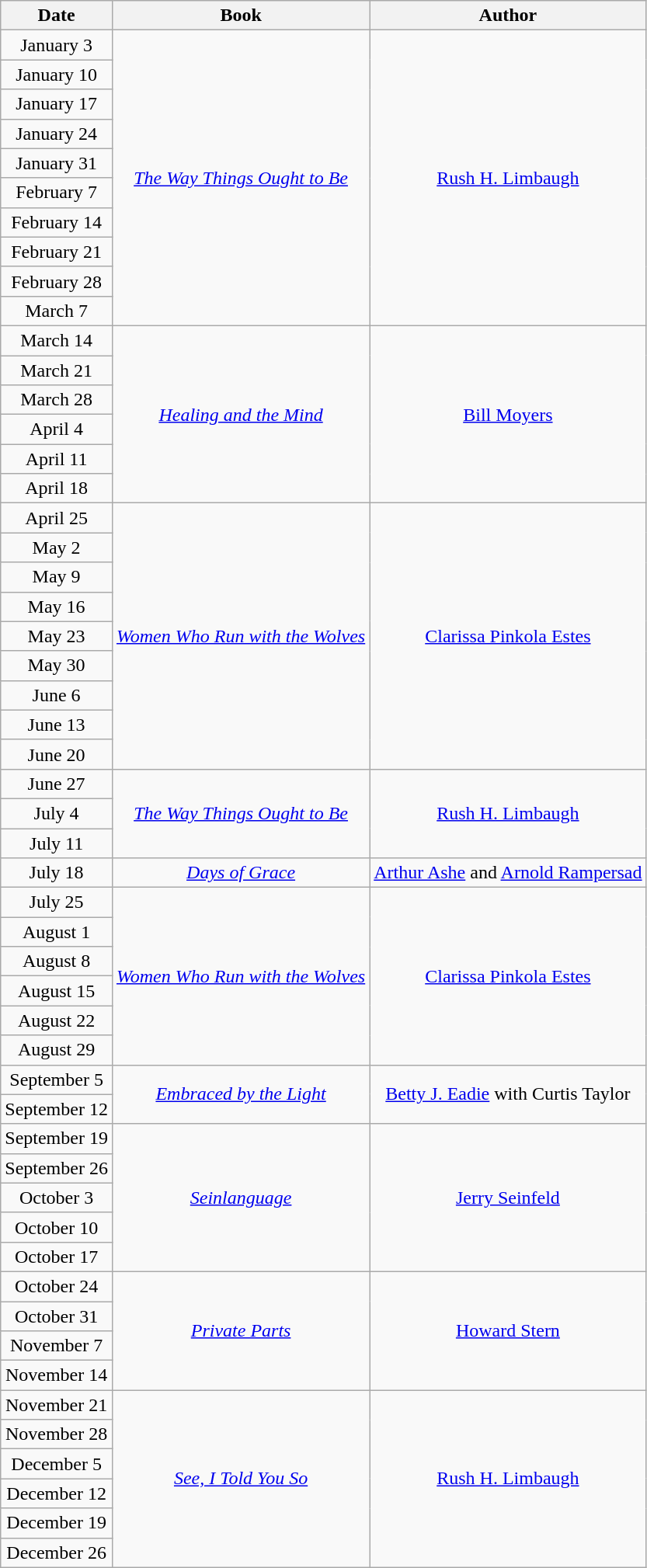<table class="wikitable" style="text-align: center">
<tr>
<th>Date</th>
<th>Book</th>
<th>Author</th>
</tr>
<tr>
<td>January 3</td>
<td rowspan=10><em><a href='#'>The Way Things Ought to Be</a></em></td>
<td rowspan=10><a href='#'>Rush H. Limbaugh</a></td>
</tr>
<tr>
<td>January 10</td>
</tr>
<tr>
<td>January 17</td>
</tr>
<tr>
<td>January 24</td>
</tr>
<tr>
<td>January 31</td>
</tr>
<tr>
<td>February 7</td>
</tr>
<tr>
<td>February 14</td>
</tr>
<tr>
<td>February 21</td>
</tr>
<tr>
<td>February 28</td>
</tr>
<tr>
<td>March 7</td>
</tr>
<tr>
<td>March 14</td>
<td rowspan=6><em><a href='#'>Healing and the Mind</a></em></td>
<td rowspan=6><a href='#'>Bill Moyers</a></td>
</tr>
<tr>
<td>March 21</td>
</tr>
<tr>
<td>March 28</td>
</tr>
<tr>
<td>April 4</td>
</tr>
<tr>
<td>April 11</td>
</tr>
<tr>
<td>April 18</td>
</tr>
<tr>
<td>April 25</td>
<td rowspan=9><em><a href='#'>Women Who Run with the Wolves</a></em></td>
<td rowspan=9><a href='#'>Clarissa Pinkola Estes</a></td>
</tr>
<tr>
<td>May 2</td>
</tr>
<tr>
<td>May 9</td>
</tr>
<tr>
<td>May 16</td>
</tr>
<tr>
<td>May 23</td>
</tr>
<tr>
<td>May 30</td>
</tr>
<tr>
<td>June 6</td>
</tr>
<tr>
<td>June 13</td>
</tr>
<tr>
<td>June 20</td>
</tr>
<tr>
<td>June 27</td>
<td rowspan=3><em><a href='#'>The Way Things Ought to Be</a></em></td>
<td rowspan=3><a href='#'>Rush H. Limbaugh</a></td>
</tr>
<tr>
<td>July 4</td>
</tr>
<tr>
<td>July 11</td>
</tr>
<tr>
<td>July 18</td>
<td><em><a href='#'>Days of Grace</a></em></td>
<td><a href='#'>Arthur Ashe</a> and <a href='#'>Arnold Rampersad</a></td>
</tr>
<tr>
<td>July 25</td>
<td rowspan=6><em><a href='#'>Women Who Run with the Wolves</a></em></td>
<td rowspan=6><a href='#'>Clarissa Pinkola Estes</a></td>
</tr>
<tr>
<td>August 1</td>
</tr>
<tr>
<td>August 8</td>
</tr>
<tr>
<td>August 15</td>
</tr>
<tr>
<td>August 22</td>
</tr>
<tr>
<td>August 29</td>
</tr>
<tr>
<td>September 5</td>
<td rowspan=2><em><a href='#'>Embraced by the Light</a></em></td>
<td rowspan=2><a href='#'>Betty J. Eadie</a> with Curtis Taylor</td>
</tr>
<tr>
<td>September 12</td>
</tr>
<tr>
<td>September 19</td>
<td rowspan=5><em><a href='#'>Seinlanguage</a></em></td>
<td rowspan=5><a href='#'>Jerry Seinfeld</a></td>
</tr>
<tr>
<td>September 26</td>
</tr>
<tr>
<td>October 3</td>
</tr>
<tr>
<td>October 10</td>
</tr>
<tr>
<td>October 17</td>
</tr>
<tr>
<td>October 24</td>
<td rowspan=4><em><a href='#'>Private Parts</a></em></td>
<td rowspan=4><a href='#'>Howard Stern</a></td>
</tr>
<tr>
<td>October 31</td>
</tr>
<tr>
<td>November 7</td>
</tr>
<tr>
<td>November 14</td>
</tr>
<tr>
<td>November 21</td>
<td rowspan=6><em><a href='#'>See, I Told You So</a></em></td>
<td rowspan=6><a href='#'>Rush H. Limbaugh</a></td>
</tr>
<tr>
<td>November 28</td>
</tr>
<tr>
<td>December 5</td>
</tr>
<tr>
<td>December 12</td>
</tr>
<tr>
<td>December 19</td>
</tr>
<tr>
<td>December 26</td>
</tr>
</table>
